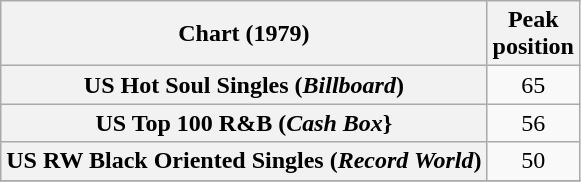<table class="wikitable plainrowheaders sortable">
<tr>
<th>Chart (1979)</th>
<th>Peak<br>position</th>
</tr>
<tr>
<th scope="row">US Hot Soul Singles (<em>Billboard</em>)</th>
<td align="center">65 </td>
</tr>
<tr>
<th scope="row">US Top 100 R&B (<em>Cash Box</em>}</th>
<td align="center">56 </td>
</tr>
<tr>
<th scope="row">US  RW Black Oriented Singles (<em>Record World</em>)</th>
<td align="center">50 </td>
</tr>
<tr>
</tr>
</table>
